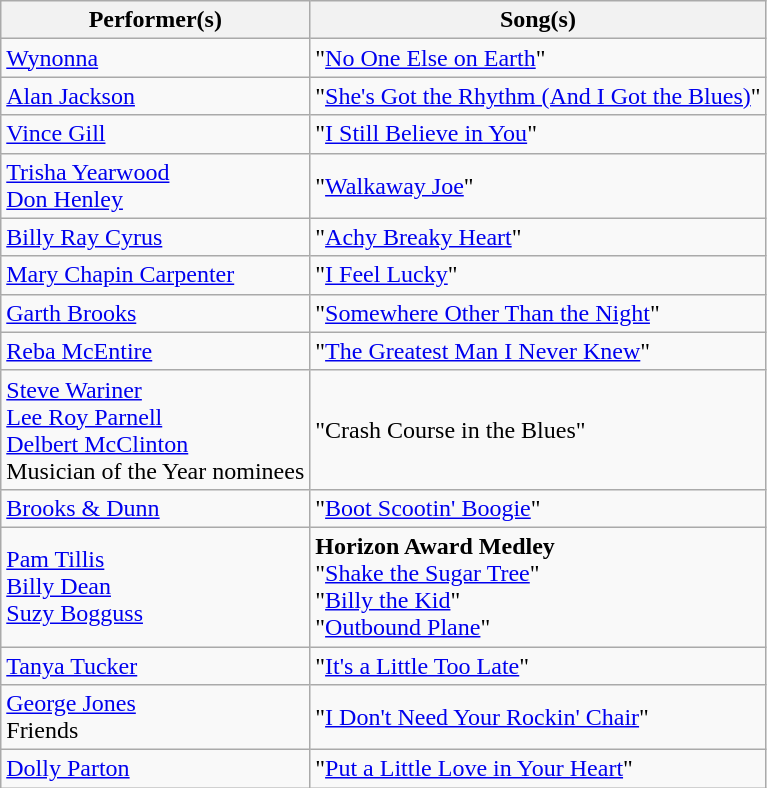<table class="wikitable">
<tr>
<th>Performer(s)</th>
<th>Song(s)</th>
</tr>
<tr>
<td><a href='#'>Wynonna</a></td>
<td>"<a href='#'>No One Else on Earth</a>"</td>
</tr>
<tr>
<td><a href='#'>Alan Jackson</a></td>
<td>"<a href='#'>She's Got the Rhythm (And I Got the Blues)</a>"</td>
</tr>
<tr>
<td><a href='#'>Vince Gill</a></td>
<td>"<a href='#'>I Still Believe in You</a>"</td>
</tr>
<tr>
<td><a href='#'>Trisha Yearwood</a><br><a href='#'>Don Henley</a></td>
<td>"<a href='#'>Walkaway Joe</a>"</td>
</tr>
<tr>
<td><a href='#'>Billy Ray Cyrus</a></td>
<td>"<a href='#'>Achy Breaky Heart</a>"</td>
</tr>
<tr>
<td><a href='#'>Mary Chapin Carpenter</a></td>
<td>"<a href='#'>I Feel Lucky</a>"</td>
</tr>
<tr>
<td><a href='#'>Garth Brooks</a></td>
<td>"<a href='#'>Somewhere Other Than the Night</a>"</td>
</tr>
<tr>
<td><a href='#'>Reba McEntire</a></td>
<td>"<a href='#'>The Greatest Man I Never Knew</a>"</td>
</tr>
<tr>
<td><a href='#'>Steve Wariner</a><br><a href='#'>Lee Roy Parnell</a><br><a href='#'>Delbert McClinton</a><br>Musician of the Year nominees</td>
<td>"Crash Course in the Blues"</td>
</tr>
<tr>
<td><a href='#'>Brooks & Dunn</a></td>
<td>"<a href='#'>Boot Scootin' Boogie</a>"</td>
</tr>
<tr>
<td><a href='#'>Pam Tillis</a><br><a href='#'>Billy Dean</a><br><a href='#'>Suzy Bogguss</a></td>
<td><strong>Horizon Award Medley</strong><br>"<a href='#'>Shake the Sugar Tree</a>"<br>"<a href='#'>Billy the Kid</a>"<br>"<a href='#'>Outbound Plane</a>"</td>
</tr>
<tr>
<td><a href='#'>Tanya Tucker</a></td>
<td>"<a href='#'>It's a Little Too Late</a>"</td>
</tr>
<tr>
<td><a href='#'>George Jones</a><br>Friends</td>
<td>"<a href='#'>I Don't Need Your Rockin' Chair</a>"</td>
</tr>
<tr>
<td><a href='#'>Dolly Parton</a></td>
<td>"<a href='#'>Put a Little Love in Your Heart</a>"</td>
</tr>
</table>
